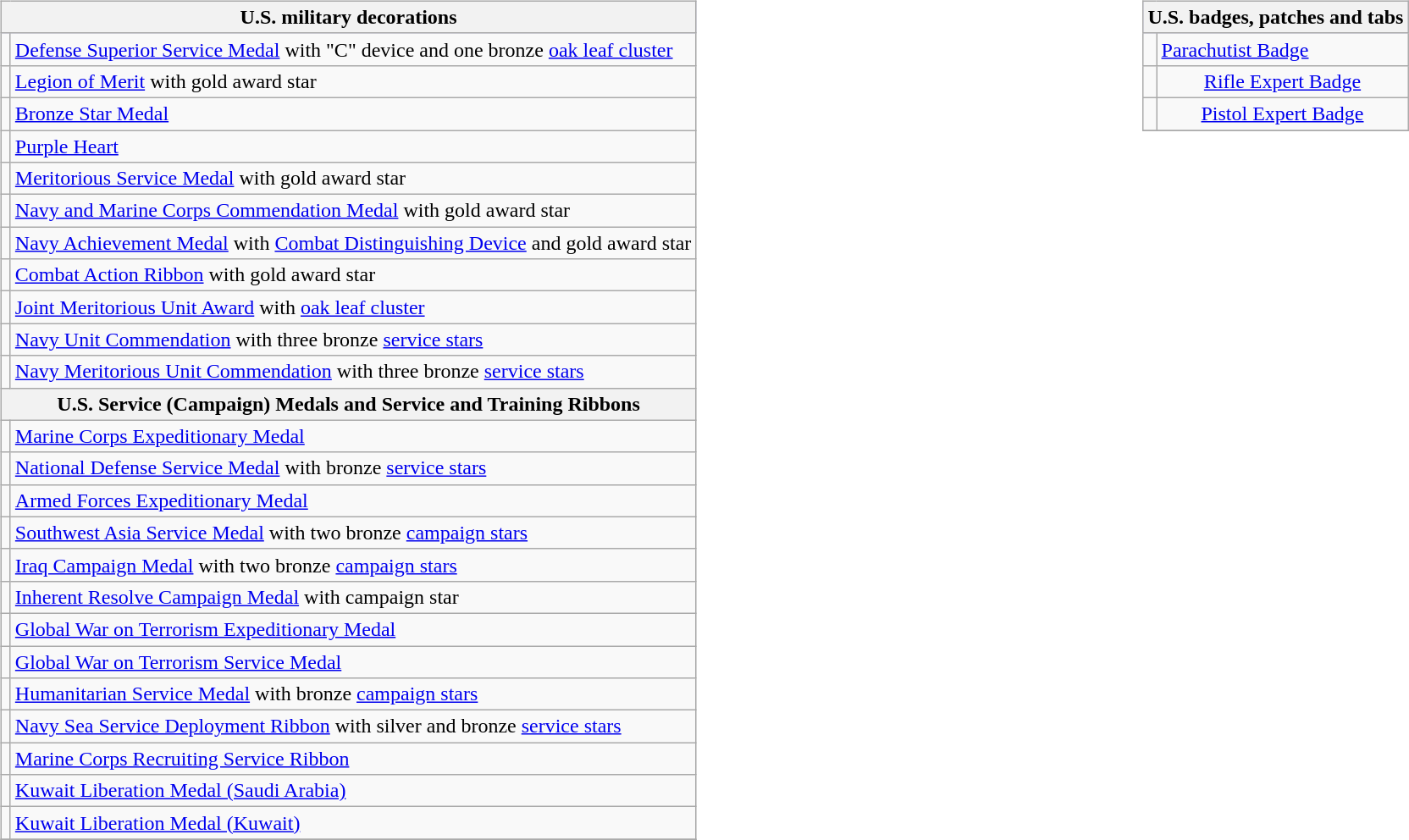<table style="width:100%;">
<tr>
<td valign="top"><br><table class="wikitable">
<tr style="background:#ccf; text-align:center;">
<th colspan="2"><strong>U.S. military decorations</strong></th>
</tr>
<tr>
<td><span></span><span></span></td>
<td><a href='#'>Defense Superior Service Medal</a> with "C" device and one bronze <a href='#'>oak leaf cluster</a></td>
</tr>
<tr>
<td></td>
<td><a href='#'>Legion of Merit</a> with gold award star</td>
</tr>
<tr>
<td></td>
<td><a href='#'>Bronze Star Medal</a></td>
</tr>
<tr>
<td></td>
<td><a href='#'>Purple Heart</a></td>
</tr>
<tr>
<td></td>
<td><a href='#'>Meritorious Service Medal</a> with gold award star</td>
</tr>
<tr>
<td></td>
<td><a href='#'>Navy and Marine Corps Commendation Medal</a> with gold award star</td>
</tr>
<tr>
<td></td>
<td><a href='#'>Navy Achievement Medal</a> with <a href='#'>Combat Distinguishing Device</a> and gold award star</td>
</tr>
<tr>
<td></td>
<td><a href='#'>Combat Action Ribbon</a> with gold award star</td>
</tr>
<tr>
<td></td>
<td><a href='#'>Joint Meritorious Unit Award</a> with <a href='#'>oak leaf cluster</a></td>
</tr>
<tr>
<td></td>
<td><a href='#'>Navy Unit Commendation</a> with three bronze <a href='#'>service stars</a></td>
</tr>
<tr>
<td></td>
<td><a href='#'>Navy Meritorious Unit Commendation</a> with three bronze <a href='#'>service stars</a></td>
</tr>
<tr>
<th colspan="2"><strong>U.S. Service (Campaign) Medals and Service and Training Ribbons</strong></th>
</tr>
<tr>
<td></td>
<td><a href='#'>Marine Corps Expeditionary Medal</a></td>
</tr>
<tr>
<td></td>
<td><a href='#'>National Defense Service Medal</a> with bronze <a href='#'>service stars</a></td>
</tr>
<tr>
<td></td>
<td><a href='#'>Armed Forces Expeditionary Medal</a></td>
</tr>
<tr>
<td></td>
<td><a href='#'>Southwest Asia Service Medal</a> with two bronze <a href='#'>campaign stars</a></td>
</tr>
<tr>
<td></td>
<td><a href='#'>Iraq Campaign Medal</a> with two bronze <a href='#'>campaign stars</a></td>
</tr>
<tr>
<td></td>
<td><a href='#'>Inherent Resolve Campaign Medal</a> with campaign star</td>
</tr>
<tr>
<td></td>
<td><a href='#'>Global War on Terrorism Expeditionary Medal</a></td>
</tr>
<tr>
<td></td>
<td><a href='#'>Global War on Terrorism Service Medal</a></td>
</tr>
<tr>
<td></td>
<td><a href='#'>Humanitarian Service Medal</a> with bronze <a href='#'>campaign stars</a></td>
</tr>
<tr>
<td></td>
<td><a href='#'>Navy Sea Service Deployment Ribbon</a> with silver and bronze <a href='#'>service stars</a></td>
</tr>
<tr>
<td></td>
<td><a href='#'>Marine Corps Recruiting Service Ribbon</a></td>
</tr>
<tr>
<td></td>
<td><a href='#'>Kuwait Liberation Medal (Saudi Arabia)</a></td>
</tr>
<tr>
<td></td>
<td><a href='#'>Kuwait Liberation Medal (Kuwait)</a></td>
</tr>
<tr>
</tr>
</table>
</td>
<td valign="top"><br><table class="wikitable">
<tr style="background:#ccf; text-align:center;">
<th colspan="2"><strong>U.S. badges, patches and tabs</strong></th>
</tr>
<tr>
<td></td>
<td><a href='#'>Parachutist Badge</a></td>
</tr>
<tr>
<td align=center></td>
<td align=center><a href='#'>Rifle Expert Badge</a></td>
</tr>
<tr>
<td align=center></td>
<td align=center><a href='#'>Pistol Expert Badge</a></td>
</tr>
<tr>
</tr>
<tr>
</tr>
<tr>
</tr>
</table>
</td>
</tr>
</table>
